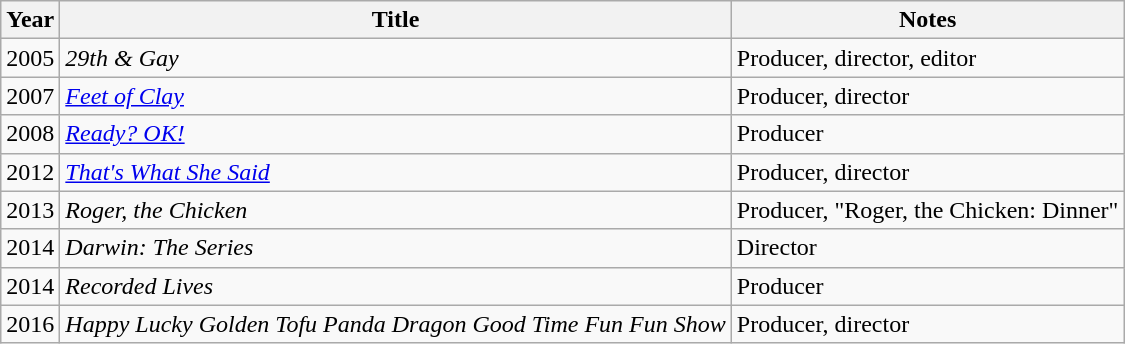<table class="wikitable sortable">
<tr>
<th>Year</th>
<th>Title</th>
<th class="unsortable">Notes</th>
</tr>
<tr>
<td>2005</td>
<td><em>29th & Gay</em></td>
<td>Producer, director, editor</td>
</tr>
<tr>
<td>2007</td>
<td><em><a href='#'>Feet of Clay</a></em></td>
<td>Producer, director</td>
</tr>
<tr>
<td>2008</td>
<td><em><a href='#'>Ready? OK!</a></em></td>
<td>Producer</td>
</tr>
<tr>
<td>2012</td>
<td><em><a href='#'>That's What She Said</a></em></td>
<td>Producer, director</td>
</tr>
<tr>
<td>2013</td>
<td><em>Roger, the Chicken</em></td>
<td>Producer, "Roger, the Chicken: Dinner"</td>
</tr>
<tr>
<td>2014</td>
<td><em>Darwin: The Series</em></td>
<td>Director</td>
</tr>
<tr>
<td>2014</td>
<td><em>Recorded Lives</em></td>
<td>Producer</td>
</tr>
<tr>
<td>2016</td>
<td><em>Happy Lucky Golden Tofu Panda Dragon Good Time Fun Fun Show</em></td>
<td>Producer, director</td>
</tr>
</table>
